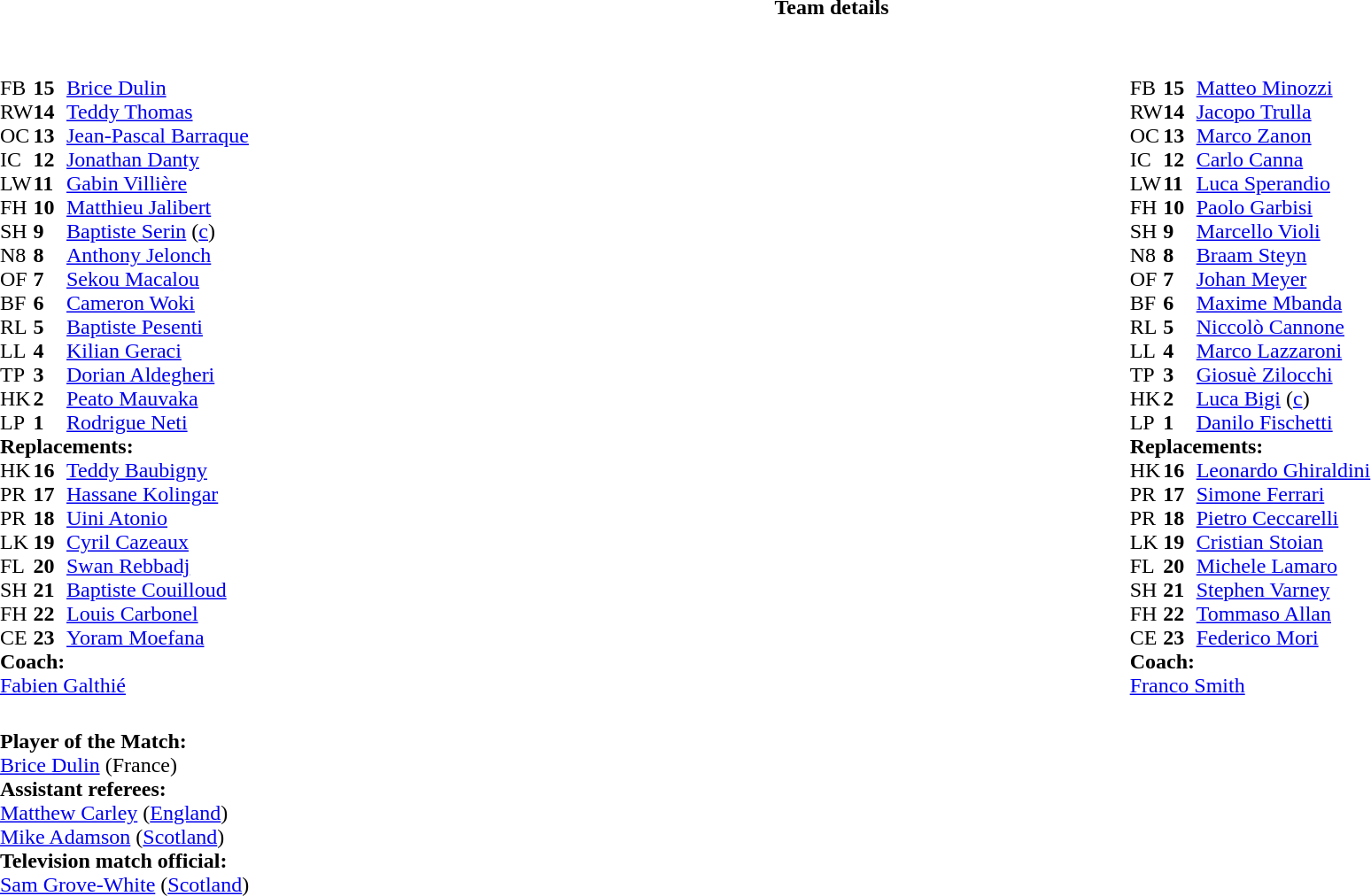<table border="0" style="width:100%" class="collapsible collapsed">
<tr>
<th>Team details</th>
</tr>
<tr>
<td><br><table style="width:100%">
<tr>
<td style="vertical-align:top;width:50%"><br><table cellspacing="0" cellpadding="0">
<tr>
<th width="25"></th>
<th width="25"></th>
</tr>
<tr>
<td>FB</td>
<td><strong>15</strong></td>
<td><a href='#'>Brice Dulin</a></td>
</tr>
<tr>
<td>RW</td>
<td><strong>14</strong></td>
<td><a href='#'>Teddy Thomas</a></td>
</tr>
<tr>
<td>OC</td>
<td><strong>13</strong></td>
<td><a href='#'>Jean-Pascal Barraque</a></td>
<td></td>
<td></td>
</tr>
<tr>
<td>IC</td>
<td><strong>12</strong></td>
<td><a href='#'>Jonathan Danty</a></td>
</tr>
<tr>
<td>LW</td>
<td><strong>11</strong></td>
<td><a href='#'>Gabin Villière</a></td>
</tr>
<tr>
<td>FH</td>
<td><strong>10</strong></td>
<td><a href='#'>Matthieu Jalibert</a></td>
<td></td>
<td></td>
</tr>
<tr>
<td>SH</td>
<td><strong>9</strong></td>
<td><a href='#'>Baptiste Serin</a> (<a href='#'>c</a>)</td>
<td></td>
<td></td>
</tr>
<tr>
<td>N8</td>
<td><strong>8</strong></td>
<td><a href='#'>Anthony Jelonch</a></td>
</tr>
<tr>
<td>OF</td>
<td><strong>7</strong></td>
<td><a href='#'>Sekou Macalou</a></td>
</tr>
<tr>
<td>BF</td>
<td><strong>6</strong></td>
<td><a href='#'>Cameron Woki</a></td>
</tr>
<tr>
<td>RL</td>
<td><strong>5</strong></td>
<td><a href='#'>Baptiste Pesenti</a></td>
<td></td>
<td></td>
</tr>
<tr>
<td>LL</td>
<td><strong>4</strong></td>
<td><a href='#'>Kilian Geraci</a></td>
<td></td>
<td></td>
</tr>
<tr>
<td>TP</td>
<td><strong>3</strong></td>
<td><a href='#'>Dorian Aldegheri</a></td>
<td></td>
<td></td>
</tr>
<tr>
<td>HK</td>
<td><strong>2</strong></td>
<td><a href='#'>Peato Mauvaka</a></td>
<td></td>
<td></td>
</tr>
<tr>
<td>LP</td>
<td><strong>1</strong></td>
<td><a href='#'>Rodrigue Neti</a></td>
<td></td>
<td></td>
</tr>
<tr>
<td colspan="3"><strong>Replacements:</strong></td>
</tr>
<tr>
<td>HK</td>
<td><strong>16</strong></td>
<td><a href='#'>Teddy Baubigny</a></td>
<td></td>
<td></td>
</tr>
<tr>
<td>PR</td>
<td><strong>17</strong></td>
<td><a href='#'>Hassane Kolingar</a></td>
<td></td>
<td></td>
</tr>
<tr>
<td>PR</td>
<td><strong>18</strong></td>
<td><a href='#'>Uini Atonio</a></td>
<td></td>
<td></td>
</tr>
<tr>
<td>LK</td>
<td><strong>19</strong></td>
<td><a href='#'>Cyril Cazeaux</a></td>
<td></td>
<td></td>
</tr>
<tr>
<td>FL</td>
<td><strong>20</strong></td>
<td><a href='#'>Swan Rebbadj</a></td>
<td></td>
<td></td>
</tr>
<tr>
<td>SH</td>
<td><strong>21</strong></td>
<td><a href='#'>Baptiste Couilloud</a></td>
<td></td>
<td></td>
</tr>
<tr>
<td>FH</td>
<td><strong>22</strong></td>
<td><a href='#'>Louis Carbonel</a></td>
<td></td>
<td></td>
</tr>
<tr>
<td>CE</td>
<td><strong>23</strong></td>
<td><a href='#'>Yoram Moefana</a></td>
<td></td>
<td></td>
</tr>
<tr>
<td colspan="3"><strong>Coach:</strong></td>
</tr>
<tr>
<td colspan="3"><a href='#'>Fabien Galthié</a></td>
</tr>
</table>
</td>
<td style="vertical-align:top"></td>
<td style="vertical-align:top;width:50%"><br><table cellspacing="0" cellpadding="0" style="margin:auto">
<tr>
<th width="25"></th>
<th width="25"></th>
</tr>
<tr>
<td>FB</td>
<td><strong>15</strong></td>
<td><a href='#'>Matteo Minozzi</a></td>
</tr>
<tr>
<td>RW</td>
<td><strong>14</strong></td>
<td><a href='#'>Jacopo Trulla</a></td>
<td></td>
</tr>
<tr>
<td>OC</td>
<td><strong>13</strong></td>
<td><a href='#'>Marco Zanon</a></td>
<td></td>
<td></td>
</tr>
<tr>
<td>IC</td>
<td><strong>12</strong></td>
<td><a href='#'>Carlo Canna</a></td>
<td></td>
<td></td>
</tr>
<tr>
<td>LW</td>
<td><strong>11</strong></td>
<td><a href='#'>Luca Sperandio</a></td>
</tr>
<tr>
<td>FH</td>
<td><strong>10</strong></td>
<td><a href='#'>Paolo Garbisi</a></td>
</tr>
<tr>
<td>SH</td>
<td><strong>9</strong></td>
<td><a href='#'>Marcello Violi</a></td>
<td></td>
<td></td>
</tr>
<tr>
<td>N8</td>
<td><strong>8</strong></td>
<td><a href='#'>Braam Steyn</a></td>
</tr>
<tr>
<td>OF</td>
<td><strong>7</strong></td>
<td><a href='#'>Johan Meyer</a></td>
</tr>
<tr>
<td>BF</td>
<td><strong>6</strong></td>
<td><a href='#'>Maxime Mbanda</a></td>
<td></td>
<td></td>
</tr>
<tr>
<td>RL</td>
<td><strong>5</strong></td>
<td><a href='#'>Niccolò Cannone</a></td>
</tr>
<tr>
<td>LL</td>
<td><strong>4</strong></td>
<td><a href='#'>Marco Lazzaroni</a></td>
<td></td>
<td></td>
</tr>
<tr>
<td>TP</td>
<td><strong>3</strong></td>
<td><a href='#'>Giosuè Zilocchi</a></td>
<td></td>
<td></td>
</tr>
<tr>
<td>HK</td>
<td><strong>2</strong></td>
<td><a href='#'>Luca Bigi</a> (<a href='#'>c</a>)</td>
<td></td>
<td></td>
</tr>
<tr>
<td>LP</td>
<td><strong>1</strong></td>
<td><a href='#'>Danilo Fischetti</a></td>
<td></td>
<td></td>
</tr>
<tr>
<td colspan="3"><strong>Replacements:</strong></td>
</tr>
<tr>
<td>HK</td>
<td><strong>16</strong></td>
<td><a href='#'>Leonardo Ghiraldini</a></td>
<td></td>
<td></td>
</tr>
<tr>
<td>PR</td>
<td><strong>17</strong></td>
<td><a href='#'>Simone Ferrari</a></td>
<td></td>
<td></td>
</tr>
<tr>
<td>PR</td>
<td><strong>18</strong></td>
<td><a href='#'>Pietro Ceccarelli</a></td>
<td></td>
<td></td>
</tr>
<tr>
<td>LK</td>
<td><strong>19</strong></td>
<td><a href='#'>Cristian Stoian</a></td>
<td></td>
<td></td>
</tr>
<tr>
<td>FL</td>
<td><strong>20</strong></td>
<td><a href='#'>Michele Lamaro</a></td>
<td></td>
<td></td>
</tr>
<tr>
<td>SH</td>
<td><strong>21</strong></td>
<td><a href='#'>Stephen Varney</a></td>
<td></td>
<td></td>
</tr>
<tr>
<td>FH</td>
<td><strong>22</strong></td>
<td><a href='#'>Tommaso Allan</a></td>
<td></td>
<td></td>
</tr>
<tr>
<td>CE</td>
<td><strong>23</strong></td>
<td><a href='#'>Federico Mori</a></td>
<td></td>
<td></td>
</tr>
<tr>
<td colspan="3"><strong>Coach:</strong></td>
</tr>
<tr>
<td colspan="3"><a href='#'>Franco Smith</a></td>
</tr>
</table>
</td>
</tr>
</table>
<table style="width:100%">
<tr>
<td><br><strong>Player of the Match:</strong>
<br><a href='#'>Brice Dulin</a> (France)<br><strong>Assistant referees:</strong>
<br><a href='#'>Matthew Carley</a> (<a href='#'>England</a>)
<br><a href='#'>Mike Adamson</a> (<a href='#'>Scotland</a>)
<br><strong>Television match official:</strong>
<br><a href='#'>Sam Grove-White</a> (<a href='#'>Scotland</a>)</td>
</tr>
</table>
</td>
</tr>
</table>
